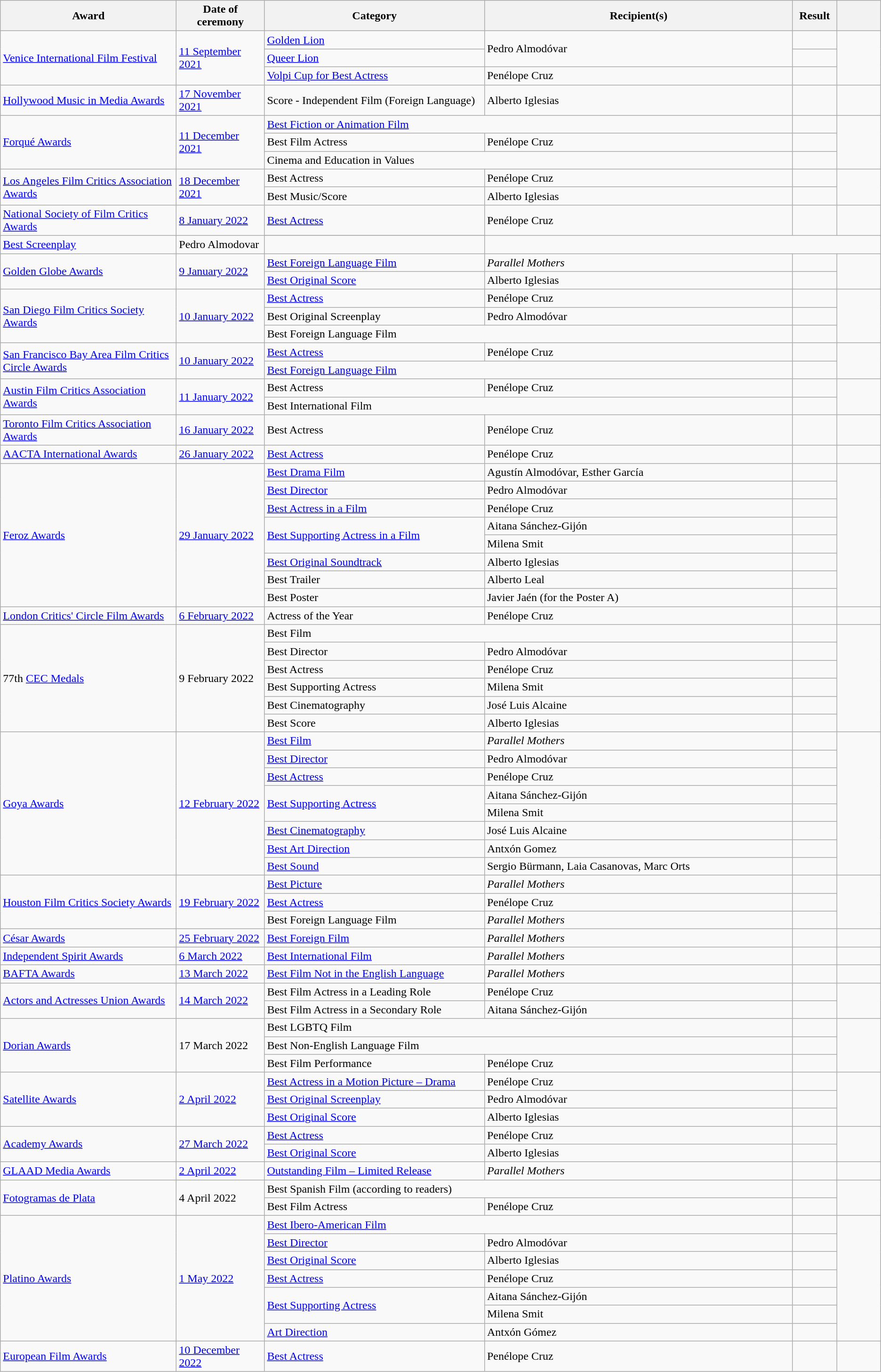<table class="wikitable plainrowheaders sortable">
<tr>
<th scope="col" style="width:20%;">Award</th>
<th scope="col" style="width:10%;">Date of ceremony</th>
<th scope="col" style="width:25%;">Category</th>
<th scope="col" style="width:35%;">Recipient(s)</th>
<th scope="col" style="width:5%;">Result</th>
<th scope="col" style="width:10%;" class="unsortable"></th>
</tr>
<tr>
<td rowspan="3"><a href='#'>Venice International Film Festival</a></td>
<td rowspan="3"><a href='#'>11 September 2021</a></td>
<td><a href='#'>Golden Lion</a></td>
<td rowspan="2">Pedro Almodóvar</td>
<td></td>
<td rowspan="3" align = "center"></td>
</tr>
<tr>
<td><a href='#'>Queer Lion</a></td>
<td></td>
</tr>
<tr>
<td><a href='#'>Volpi Cup for Best Actress</a></td>
<td>Penélope Cruz</td>
<td></td>
</tr>
<tr>
<td><a href='#'>Hollywood Music in Media Awards</a></td>
<td><a href='#'>17 November 2021</a></td>
<td>Score - Independent Film (Foreign Language)</td>
<td>Alberto Iglesias</td>
<td></td>
<td align = "center"></td>
</tr>
<tr>
<td rowspan = "3"><a href='#'>Forqué Awards</a></td>
<td rowspan = "3"><a href='#'>11 December 2021</a></td>
<td colspan = "2"><a href='#'>Best Fiction or Animation Film</a></td>
<td></td>
<td rowspan = "3" align = "center"></td>
</tr>
<tr>
<td>Best Film Actress</td>
<td>Penélope Cruz</td>
<td></td>
</tr>
<tr>
<td colspan = "2">Cinema and Education in Values</td>
<td></td>
</tr>
<tr>
<td rowspan = "2"><a href='#'>Los Angeles Film Critics Association Awards</a></td>
<td rowspan = "2"><a href='#'>18 December 2021</a></td>
<td>Best Actress</td>
<td>Penélope Cruz</td>
<td></td>
<td rowspan = "2" align = "center"></td>
</tr>
<tr>
<td>Best Music/Score</td>
<td>Alberto Iglesias</td>
<td></td>
</tr>
<tr>
<td rowspan="2"><a href='#'>National Society of Film Critics Awards</a></td>
<td rowspan="2"><a href='#'>8 January 2022</a></td>
<td><a href='#'>Best Actress</a></td>
<td>Penélope Cruz</td>
<td></td>
<td rowspan="2" align = "center"></td>
</tr>
<tr>
</tr>
<tr>
<td><a href='#'>Best Screenplay</a></td>
<td>Pedro Almodovar</td>
<td></td>
</tr>
<tr>
<td rowspan="2"><a href='#'>Golden Globe Awards</a></td>
<td rowspan="2"><a href='#'>9 January 2022</a></td>
<td><a href='#'>Best Foreign Language Film</a></td>
<td><em>Parallel Mothers</em></td>
<td></td>
<td rowspan="2" align = "center"></td>
</tr>
<tr>
<td><a href='#'>Best Original Score</a></td>
<td>Alberto Iglesias</td>
<td></td>
</tr>
<tr>
<td rowspan = "3"><a href='#'>San Diego Film Critics Society Awards</a></td>
<td rowspan = "3"><a href='#'>10 January 2022</a></td>
<td><a href='#'>Best Actress</a></td>
<td>Penélope Cruz</td>
<td></td>
<td rowspan = "3" align = "center"></td>
</tr>
<tr>
<td>Best Original Screenplay</td>
<td>Pedro Almodóvar</td>
<td></td>
</tr>
<tr>
<td colspan = "2">Best Foreign Language Film</td>
<td></td>
</tr>
<tr>
<td rowspan = "2"><a href='#'>San Francisco Bay Area Film Critics Circle Awards</a></td>
<td rowspan = "2"><a href='#'>10 January 2022</a></td>
<td><a href='#'>Best Actress</a></td>
<td>Penélope Cruz</td>
<td></td>
<td align = "center" rowspan = "2"></td>
</tr>
<tr>
<td colspan = "2"><a href='#'>Best Foreign Language Film</a></td>
<td></td>
</tr>
<tr>
<td rowspan = "2"><a href='#'>Austin Film Critics Association Awards</a></td>
<td rowspan = "2"><a href='#'>11 January 2022</a></td>
<td>Best Actress</td>
<td>Penélope Cruz</td>
<td></td>
<td align = "center" rowspan = "2"></td>
</tr>
<tr>
<td colspan = "2">Best International Film</td>
<td></td>
</tr>
<tr>
<td><a href='#'>Toronto Film Critics Association Awards</a></td>
<td><a href='#'>16 January 2022</a></td>
<td>Best Actress</td>
<td>Penélope Cruz</td>
<td></td>
<td align = "center"></td>
</tr>
<tr>
<td><a href='#'>AACTA International Awards</a></td>
<td><a href='#'>26 January 2022</a></td>
<td><a href='#'>Best Actress</a></td>
<td>Penélope Cruz</td>
<td></td>
<td align = "center"></td>
</tr>
<tr>
<td rowspan="8"><a href='#'>Feroz Awards</a></td>
<td rowspan="8"><a href='#'>29 January 2022</a></td>
<td><a href='#'>Best Drama Film</a></td>
<td>Agustín Almodóvar, Esther García</td>
<td></td>
<td rowspan="8" align = "center"></td>
</tr>
<tr>
<td><a href='#'>Best Director</a></td>
<td>Pedro Almodóvar</td>
<td></td>
</tr>
<tr>
<td><a href='#'>Best Actress in a Film</a></td>
<td>Penélope Cruz</td>
<td></td>
</tr>
<tr>
<td rowspan="2"><a href='#'>Best Supporting Actress in a Film</a></td>
<td>Aitana Sánchez-Gijón</td>
<td></td>
</tr>
<tr>
<td>Milena Smit</td>
<td></td>
</tr>
<tr>
<td><a href='#'>Best Original Soundtrack</a></td>
<td>Alberto Iglesias</td>
<td></td>
</tr>
<tr>
<td>Best Trailer</td>
<td>Alberto Leal</td>
<td></td>
</tr>
<tr>
<td>Best Poster</td>
<td>Javier Jaén (for the Poster A)</td>
<td></td>
</tr>
<tr>
<td><a href='#'>London Critics' Circle Film Awards</a></td>
<td><a href='#'>6 February 2022</a></td>
<td>Actress of the Year</td>
<td>Penélope Cruz</td>
<td></td>
<td align = "center"></td>
</tr>
<tr>
<td rowspan = "6">77th <a href='#'>CEC Medals</a></td>
<td rowspan = "6">9 February 2022</td>
<td colspan = "2">Best Film</td>
<td></td>
<td rowspan = "6" align = "center"></td>
</tr>
<tr>
<td>Best Director</td>
<td>Pedro Almodóvar</td>
<td></td>
</tr>
<tr>
<td>Best Actress</td>
<td>Penélope Cruz</td>
<td></td>
</tr>
<tr>
<td>Best Supporting Actress</td>
<td>Milena Smit</td>
<td></td>
</tr>
<tr>
<td>Best Cinematography</td>
<td>José Luis Alcaine</td>
<td></td>
</tr>
<tr>
<td>Best Score</td>
<td>Alberto Iglesias</td>
<td></td>
</tr>
<tr>
<td rowspan="8"><a href='#'>Goya Awards</a></td>
<td rowspan="8"><a href='#'>12 February 2022</a></td>
<td><a href='#'>Best Film</a></td>
<td><em>Parallel Mothers</em></td>
<td></td>
<td rowspan="8" align = "center"></td>
</tr>
<tr>
<td><a href='#'>Best Director</a></td>
<td>Pedro Almodóvar</td>
<td></td>
</tr>
<tr>
<td><a href='#'>Best Actress</a></td>
<td>Penélope Cruz</td>
<td></td>
</tr>
<tr>
<td rowspan="2"><a href='#'>Best Supporting Actress</a></td>
<td>Aitana Sánchez-Gijón</td>
<td></td>
</tr>
<tr>
<td>Milena Smit</td>
<td></td>
</tr>
<tr>
<td><a href='#'>Best Cinematography</a></td>
<td>José Luis Alcaine</td>
<td></td>
</tr>
<tr>
<td><a href='#'>Best Art Direction</a></td>
<td>Antxón Gomez</td>
<td></td>
</tr>
<tr>
<td><a href='#'>Best Sound</a></td>
<td>Sergio Bürmann, Laia Casanovas, Marc Orts</td>
<td></td>
</tr>
<tr>
<td rowspan = "3"><a href='#'>Houston Film Critics Society Awards</a></td>
<td rowspan = "3"><a href='#'>19 February 2022</a></td>
<td><a href='#'>Best Picture</a></td>
<td><em>Parallel Mothers</em></td>
<td></td>
<td align = "center" rowspan = "3"></td>
</tr>
<tr>
<td><a href='#'>Best Actress</a></td>
<td>Penélope Cruz</td>
<td></td>
</tr>
<tr>
<td>Best Foreign Language Film</td>
<td><em>Parallel Mothers</em></td>
<td></td>
</tr>
<tr>
<td><a href='#'>César Awards</a></td>
<td><a href='#'>25 February 2022</a></td>
<td><a href='#'>Best Foreign Film</a></td>
<td><em>Parallel Mothers</em></td>
<td></td>
<td align = "center"></td>
</tr>
<tr>
<td><a href='#'>Independent Spirit Awards</a></td>
<td><a href='#'>6 March 2022</a></td>
<td><a href='#'>Best International Film</a></td>
<td><em>Parallel Mothers</em></td>
<td></td>
<td align = "center"></td>
</tr>
<tr>
<td scope="row"><a href='#'>BAFTA Awards</a></td>
<td><a href='#'>13 March 2022</a></td>
<td><a href='#'>Best Film Not in the English Language</a></td>
<td><em>Parallel Mothers</em></td>
<td></td>
<td align = "center"></td>
</tr>
<tr>
<td scope="row" rowspan = "2"><a href='#'>Actors and Actresses Union Awards</a></td>
<td rowspan = "2"><a href='#'>14 March 2022</a></td>
<td>Best Film Actress in a Leading Role</td>
<td>Penélope Cruz</td>
<td></td>
<td rowspan = "2" align = "center"></td>
</tr>
<tr>
<td>Best Film Actress in a Secondary Role</td>
<td>Aitana Sánchez-Gijón</td>
<td></td>
</tr>
<tr>
<td scope="row" rowspan = "3"><a href='#'>Dorian Awards</a></td>
<td rowspan = "3">17 March 2022</td>
<td colspan = "2">Best LGBTQ Film</td>
<td></td>
<td rowspan = "3" align = "center"></td>
</tr>
<tr>
<td colspan = "2">Best Non-English Language Film</td>
<td></td>
</tr>
<tr>
<td>Best Film Performance</td>
<td>Penélope Cruz</td>
<td></td>
</tr>
<tr>
<td scope="row" rowspan="3"><a href='#'>Satellite Awards</a></td>
<td rowspan="3"><a href='#'>2 April 2022</a></td>
<td><a href='#'>Best Actress in a Motion Picture – Drama</a></td>
<td>Penélope Cruz</td>
<td></td>
<td rowspan="3" align = "center"></td>
</tr>
<tr>
<td><a href='#'>Best Original Screenplay</a></td>
<td>Pedro Almodóvar</td>
<td></td>
</tr>
<tr>
<td><a href='#'>Best Original Score</a></td>
<td>Alberto Iglesias</td>
<td></td>
</tr>
<tr>
<td scope="row" rowspan="2"><a href='#'>Academy Awards</a></td>
<td rowspan="2"><a href='#'>27 March 2022</a></td>
<td><a href='#'>Best Actress</a></td>
<td>Penélope Cruz</td>
<td></td>
<td rowspan="2" align="center"></td>
</tr>
<tr>
<td><a href='#'>Best Original Score</a></td>
<td>Alberto Iglesias</td>
<td></td>
</tr>
<tr>
<td><a href='#'>GLAAD Media Awards</a></td>
<td><a href='#'>2 April 2022</a></td>
<td><a href='#'>Outstanding Film – Limited Release</a></td>
<td><em>Parallel Mothers</em></td>
<td></td>
<td align = "center"></td>
</tr>
<tr>
<td rowspan = "2"><a href='#'>Fotogramas de Plata</a></td>
<td rowspan = "2">4 April 2022</td>
<td colspan = "2">Best Spanish Film (according to readers)</td>
<td></td>
<td align = "center" rowspan = "2"></td>
</tr>
<tr>
<td>Best Film Actress</td>
<td>Penélope Cruz</td>
<td></td>
</tr>
<tr>
<td rowspan = "7"><a href='#'>Platino Awards</a></td>
<td rowspan = "7"><a href='#'>1 May 2022</a></td>
<td colspan = "2"><a href='#'>Best Ibero-American Film</a></td>
<td></td>
<td align = "center" rowspan = "7"></td>
</tr>
<tr>
<td><a href='#'>Best Director</a></td>
<td>Pedro Almodóvar</td>
<td></td>
</tr>
<tr>
<td><a href='#'>Best Original Score</a></td>
<td>Alberto Iglesias</td>
<td></td>
</tr>
<tr>
<td><a href='#'>Best Actress</a></td>
<td>Penélope Cruz</td>
<td></td>
</tr>
<tr>
<td rowspan = "2"><a href='#'>Best Supporting Actress</a></td>
<td>Aitana Sánchez-Gijón</td>
<td></td>
</tr>
<tr>
<td>Milena Smit</td>
<td></td>
</tr>
<tr>
<td><a href='#'>Art Direction</a></td>
<td>Antxón Gómez</td>
<td></td>
</tr>
<tr>
<td><a href='#'>European Film Awards</a></td>
<td><a href='#'>10 December 2022</a></td>
<td><a href='#'>Best Actress</a></td>
<td>Penélope Cruz</td>
<td></td>
<td align = "center"></td>
</tr>
</table>
